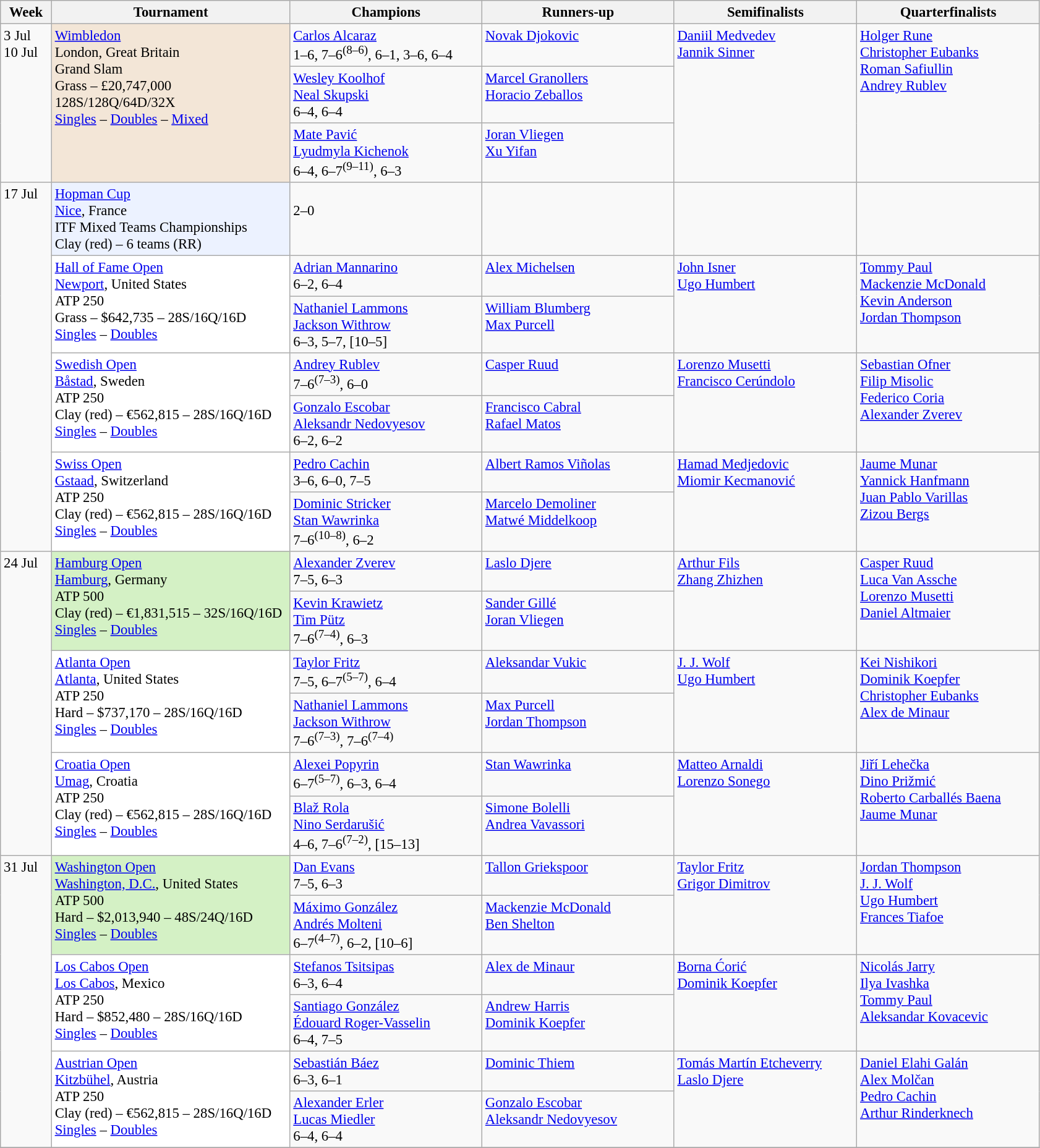<table class=wikitable style=font-size:95%>
<tr>
<th style="width:48px;">Week</th>
<th style="width:250px;">Tournament</th>
<th style="width:200px;">Champions</th>
<th style="width:200px;">Runners-up</th>
<th style="width:190px;">Semifinalists</th>
<th style="width:190px;">Quarterfinalists</th>
</tr>
<tr valign=top>
<td rowspan=3>3 Jul<br>10 Jul</td>
<td style="background:#f3e6d7;" rowspan=3><a href='#'>Wimbledon</a><br>London, Great Britain <br> Grand Slam <br>Grass – £20,747,000 <br> 128S/128Q/64D/32X<br><a href='#'>Singles</a> – <a href='#'>Doubles</a> – <a href='#'>Mixed</a></td>
<td> <a href='#'>Carlos Alcaraz</a> <br> 1–6, 7–6<sup>(8–6)</sup>, 6–1, 3–6, 6–4</td>
<td> <a href='#'>Novak Djokovic</a></td>
<td rowspan=3> <a href='#'>Daniil Medvedev</a> <br>  <a href='#'>Jannik Sinner</a></td>
<td rowspan=3> <a href='#'>Holger Rune</a> <br>  <a href='#'>Christopher Eubanks</a> <br>  <a href='#'>Roman Safiullin</a> <br>  <a href='#'>Andrey Rublev</a></td>
</tr>
<tr valign=top>
<td> <a href='#'>Wesley Koolhof</a> <br>  <a href='#'>Neal Skupski</a> <br> 6–4, 6–4</td>
<td> <a href='#'>Marcel Granollers</a> <br>  <a href='#'>Horacio Zeballos</a></td>
</tr>
<tr valign=top>
<td> <a href='#'>Mate Pavić</a><br>  <a href='#'>Lyudmyla Kichenok</a> <br> 6–4, 6–7<sup>(9–11)</sup>, 6–3</td>
<td> <a href='#'>Joran Vliegen</a><br>  <a href='#'>Xu Yifan</a></td>
</tr>
<tr valign=top>
<td rowspan="7">17 Jul</td>
<td style="background:#ECF2FF;"><a href='#'>Hopman Cup</a><br><a href='#'>Nice</a>, France<br>ITF Mixed Teams Championships<br>Clay (red) – 6 teams (RR)</td>
<td> <br> 2–0</td>
<td></td>
<td> <br></td>
<td> <br></td>
</tr>
<tr style="vertical-align:top">
<td style="background:#fff;" rowspan=2><a href='#'>Hall of Fame Open</a><br><a href='#'>Newport</a>, United States<br>ATP 250 <br>Grass – $642,735 – 28S/16Q/16D <br><a href='#'>Singles</a> – <a href='#'>Doubles</a></td>
<td> <a href='#'>Adrian Mannarino</a> <br> 6–2, 6–4</td>
<td> <a href='#'>Alex Michelsen</a></td>
<td rowspan=2> <a href='#'>John Isner</a> <br>  <a href='#'>Ugo Humbert</a></td>
<td rowspan=2> <a href='#'>Tommy Paul</a> <br>  <a href='#'>Mackenzie McDonald</a> <br>  <a href='#'>Kevin Anderson</a> <br>  <a href='#'>Jordan Thompson</a></td>
</tr>
<tr valign=top>
<td> <a href='#'>Nathaniel Lammons</a> <br>  <a href='#'>Jackson Withrow</a> <br> 6–3, 5–7, [10–5]</td>
<td> <a href='#'>William Blumberg</a> <br>  <a href='#'>Max Purcell</a></td>
</tr>
<tr valign=top>
<td style="background:#fff;" rowspan=2><a href='#'>Swedish Open</a><br><a href='#'>Båstad</a>, Sweden<br>ATP 250 <br>Clay (red) – €562,815 – 28S/16Q/16D <br><a href='#'>Singles</a> – <a href='#'>Doubles</a></td>
<td> <a href='#'>Andrey Rublev</a> <br> 7–6<sup>(7–3)</sup>, 6–0</td>
<td> <a href='#'>Casper Ruud</a></td>
<td rowspan=2> <a href='#'>Lorenzo Musetti</a> <br>  <a href='#'>Francisco Cerúndolo</a></td>
<td rowspan=2> <a href='#'>Sebastian Ofner</a> <br>  <a href='#'>Filip Misolic</a> <br>  <a href='#'>Federico Coria</a> <br>  <a href='#'>Alexander Zverev</a></td>
</tr>
<tr valign=top>
<td> <a href='#'>Gonzalo Escobar</a> <br>  <a href='#'>Aleksandr Nedovyesov</a> <br> 6–2, 6–2</td>
<td> <a href='#'>Francisco Cabral</a> <br>  <a href='#'>Rafael Matos</a></td>
</tr>
<tr valign=top>
<td style="background:#fff;" rowspan=2><a href='#'>Swiss Open</a><br><a href='#'>Gstaad</a>, Switzerland<br>ATP 250 <br>Clay (red) – €562,815 – 28S/16Q/16D <br><a href='#'>Singles</a> – <a href='#'>Doubles</a></td>
<td> <a href='#'>Pedro Cachin</a> <br> 3–6, 6–0, 7–5</td>
<td> <a href='#'>Albert Ramos Viñolas</a></td>
<td rowspan=2> <a href='#'>Hamad Medjedovic</a> <br>  <a href='#'>Miomir Kecmanović</a></td>
<td rowspan=2> <a href='#'>Jaume Munar</a> <br>  <a href='#'>Yannick Hanfmann</a> <br>  <a href='#'>Juan Pablo Varillas</a> <br>  <a href='#'>Zizou Bergs</a></td>
</tr>
<tr valign=top>
<td> <a href='#'>Dominic Stricker</a> <br>  <a href='#'>Stan Wawrinka</a> <br> 7–6<sup>(10–8)</sup>, 6–2</td>
<td> <a href='#'>Marcelo Demoliner</a> <br>  <a href='#'>Matwé Middelkoop</a></td>
</tr>
<tr valign=top>
<td rowspan="6">24 Jul</td>
<td style="background:#D4F1C5;" rowspan=2><a href='#'>Hamburg Open</a><br><a href='#'>Hamburg</a>, Germany<br>ATP 500 <br>Clay (red) – €1,831,515 – 32S/16Q/16D <br><a href='#'>Singles</a> – <a href='#'>Doubles</a></td>
<td> <a href='#'>Alexander Zverev</a> <br> 7–5, 6–3</td>
<td> <a href='#'>Laslo Djere</a></td>
<td rowspan=2> <a href='#'>Arthur Fils</a> <br>  <a href='#'>Zhang Zhizhen</a></td>
<td rowspan=2> <a href='#'>Casper Ruud</a> <br>  <a href='#'>Luca Van Assche</a> <br>  <a href='#'>Lorenzo Musetti</a> <br>  <a href='#'>Daniel Altmaier</a></td>
</tr>
<tr valign=top>
<td> <a href='#'>Kevin Krawietz</a> <br>  <a href='#'>Tim Pütz</a>  <br> 7–6<sup>(7–4)</sup>, 6–3</td>
<td> <a href='#'>Sander Gillé</a> <br>  <a href='#'>Joran Vliegen</a></td>
</tr>
<tr valign=top>
<td style="background:#fff;" rowspan=2><a href='#'>Atlanta Open</a><br><a href='#'>Atlanta</a>, United States<br>ATP 250 <br>Hard – $737,170 – 28S/16Q/16D <br><a href='#'>Singles</a> – <a href='#'>Doubles</a></td>
<td> <a href='#'>Taylor Fritz</a> <br>7–5, 6–7<sup>(5–7)</sup>, 6–4</td>
<td> <a href='#'>Aleksandar Vukic</a></td>
<td rowspan=2> <a href='#'>J. J. Wolf</a> <br>  <a href='#'>Ugo Humbert</a></td>
<td rowspan=2> <a href='#'>Kei Nishikori</a> <br>  <a href='#'>Dominik Koepfer</a> <br>  <a href='#'>Christopher Eubanks</a> <br>  <a href='#'>Alex de Minaur</a></td>
</tr>
<tr valign=top>
<td> <a href='#'>Nathaniel Lammons</a> <br>  <a href='#'>Jackson Withrow</a> <br>7–6<sup>(7–3)</sup>, 7–6<sup>(7–4)</sup></td>
<td> <a href='#'>Max Purcell</a> <br>  <a href='#'>Jordan Thompson</a></td>
</tr>
<tr valign=top>
<td style="background:#fff;" rowspan=2><a href='#'>Croatia Open</a><br><a href='#'>Umag</a>, Croatia<br>ATP 250 <br>Clay (red) – €562,815 – 28S/16Q/16D <br><a href='#'>Singles</a> – <a href='#'>Doubles</a></td>
<td> <a href='#'>Alexei Popyrin</a><br>6–7<sup>(5–7)</sup>, 6–3, 6–4</td>
<td> <a href='#'>Stan Wawrinka</a></td>
<td rowspan=2> <a href='#'>Matteo Arnaldi</a> <br>  <a href='#'>Lorenzo Sonego</a></td>
<td rowspan=2> <a href='#'>Jiří Lehečka</a> <br>  <a href='#'>Dino Prižmić</a> <br>  <a href='#'>Roberto Carballés Baena</a> <br>  <a href='#'>Jaume Munar</a></td>
</tr>
<tr valign=top>
<td> <a href='#'>Blaž Rola</a> <br>  <a href='#'>Nino Serdarušić</a> <br>4–6, 7–6<sup>(7–2)</sup>, [15–13]</td>
<td> <a href='#'>Simone Bolelli</a> <br>  <a href='#'>Andrea Vavassori</a></td>
</tr>
<tr valign=top>
<td rowspan="6">31 Jul</td>
<td style="background:#D4F1C5;" rowspan=2><a href='#'>Washington Open</a><br><a href='#'>Washington, D.C.</a>, United States<br>ATP 500 <br>Hard – $2,013,940 – 48S/24Q/16D <br><a href='#'>Singles</a> – <a href='#'>Doubles</a></td>
<td> <a href='#'>Dan Evans</a> <br> 7–5, 6–3</td>
<td> <a href='#'>Tallon Griekspoor</a></td>
<td rowspan=2> <a href='#'>Taylor Fritz</a> <br>  <a href='#'>Grigor Dimitrov</a></td>
<td rowspan=2> <a href='#'>Jordan Thompson</a> <br>  <a href='#'>J. J. Wolf</a> <br>  <a href='#'>Ugo Humbert</a> <br>  <a href='#'>Frances Tiafoe</a></td>
</tr>
<tr valign=top>
<td> <a href='#'>Máximo González</a> <br>  <a href='#'>Andrés Molteni</a> <br> 6–7<sup>(4–7)</sup>, 6–2, [10–6]</td>
<td> <a href='#'>Mackenzie McDonald</a> <br>  <a href='#'>Ben Shelton</a></td>
</tr>
<tr valign=top>
<td style="background:#fff;" rowspan=2><a href='#'>Los Cabos Open</a><br><a href='#'>Los Cabos</a>, Mexico<br>ATP 250 <br>Hard – $852,480 – 28S/16Q/16D <br><a href='#'>Singles</a> – <a href='#'>Doubles</a></td>
<td> <a href='#'>Stefanos Tsitsipas</a> <br> 6–3, 6–4</td>
<td> <a href='#'>Alex de Minaur</a></td>
<td rowspan=2> <a href='#'>Borna Ćorić</a> <br>  <a href='#'>Dominik Koepfer</a></td>
<td rowspan=2> <a href='#'>Nicolás Jarry</a> <br>  <a href='#'>Ilya Ivashka</a> <br>  <a href='#'>Tommy Paul</a>  <br>  <a href='#'>Aleksandar Kovacevic</a></td>
</tr>
<tr valign=top>
<td> <a href='#'>Santiago González</a> <br>  <a href='#'>Édouard Roger-Vasselin</a> <br>6–4, 7–5</td>
<td> <a href='#'>Andrew Harris</a> <br>  <a href='#'>Dominik Koepfer</a></td>
</tr>
<tr valign=top>
<td style="background:#fff;" rowspan=2><a href='#'>Austrian Open</a><br><a href='#'>Kitzbühel</a>, Austria<br>ATP 250 <br>Clay (red) – €562,815 – 28S/16Q/16D <br><a href='#'>Singles</a> – <a href='#'>Doubles</a></td>
<td> <a href='#'>Sebastián Báez</a> <br> 6–3, 6–1</td>
<td> <a href='#'>Dominic Thiem</a></td>
<td rowspan=2> <a href='#'>Tomás Martín Etcheverry</a>  <br>  <a href='#'>Laslo Djere</a></td>
<td rowspan=2> <a href='#'>Daniel Elahi Galán</a> <br>  <a href='#'>Alex Molčan</a> <br>  <a href='#'>Pedro Cachin</a> <br>  <a href='#'>Arthur Rinderknech</a></td>
</tr>
<tr valign=top>
<td> <a href='#'>Alexander Erler</a> <br>  <a href='#'>Lucas Miedler</a> <br>6–4, 6–4</td>
<td> <a href='#'>Gonzalo Escobar</a> <br>  <a href='#'>Aleksandr Nedovyesov</a></td>
</tr>
<tr valign=top>
</tr>
</table>
